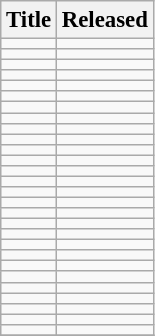<table class="wikitable" style="font-size:95%">
<tr>
<th>Title</th>
<th>Released</th>
</tr>
<tr>
<td></td>
<td></td>
</tr>
<tr>
<td></td>
<td></td>
</tr>
<tr>
<td></td>
<td></td>
</tr>
<tr>
<td></td>
<td></td>
</tr>
<tr>
<td></td>
<td></td>
</tr>
<tr>
<td></td>
<td></td>
</tr>
<tr>
<td></td>
<td></td>
</tr>
<tr>
<td></td>
<td></td>
</tr>
<tr>
<td></td>
<td></td>
</tr>
<tr>
<td></td>
<td></td>
</tr>
<tr>
<td></td>
<td></td>
</tr>
<tr>
<td></td>
<td></td>
</tr>
<tr>
<td></td>
<td></td>
</tr>
<tr>
<td></td>
<td></td>
</tr>
<tr>
<td></td>
<td></td>
</tr>
<tr>
<td></td>
<td></td>
</tr>
<tr>
<td></td>
<td></td>
</tr>
<tr>
<td></td>
<td></td>
</tr>
<tr>
<td></td>
<td></td>
</tr>
<tr>
<td></td>
<td></td>
</tr>
<tr>
<td></td>
<td></td>
</tr>
<tr>
<td></td>
<td></td>
</tr>
<tr>
<td></td>
<td></td>
</tr>
<tr>
<td></td>
<td></td>
</tr>
<tr>
<td></td>
<td></td>
</tr>
<tr>
<td></td>
<td></td>
</tr>
<tr>
<td></td>
<td></td>
</tr>
<tr>
<td></td>
<td></td>
</tr>
<tr>
</tr>
</table>
